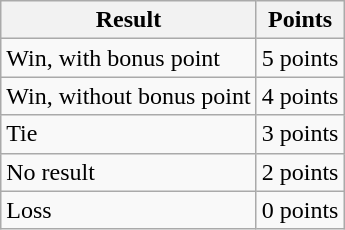<table class="wikitable">
<tr>
<th>Result</th>
<th>Points</th>
</tr>
<tr>
<td>Win, with bonus point</td>
<td>5 points</td>
</tr>
<tr>
<td>Win, without bonus point</td>
<td>4 points</td>
</tr>
<tr>
<td>Tie</td>
<td>3 points</td>
</tr>
<tr>
<td>No result</td>
<td>2 points</td>
</tr>
<tr>
<td>Loss</td>
<td>0 points</td>
</tr>
</table>
